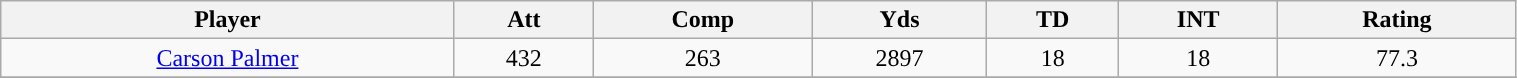<table class="wikitable" style="text-align:center;" width="80%">
<tr>
<th>Player</th>
<th>Att</th>
<th>Comp</th>
<th>Yds</th>
<th>TD</th>
<th>INT</th>
<th>Rating</th>
</tr>
<tr align="center" bgcolor="">
<td><a href='#'>Carson Palmer</a></td>
<td>432</td>
<td>263</td>
<td>2897</td>
<td>18</td>
<td>18</td>
<td>77.3</td>
</tr>
<tr align="center" bgcolor="">
</tr>
</table>
